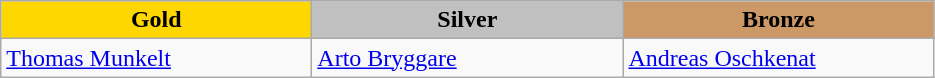<table class="wikitable" style="text-align:left">
<tr align="center">
<td width=200 bgcolor=gold><strong>Gold</strong></td>
<td width=200 bgcolor=silver><strong>Silver</strong></td>
<td width=200 bgcolor=CC9966><strong>Bronze</strong></td>
</tr>
<tr>
<td><a href='#'>Thomas Munkelt</a><br><em></em></td>
<td><a href='#'>Arto Bryggare</a><br><em></em></td>
<td><a href='#'>Andreas Oschkenat</a><br><em></em></td>
</tr>
</table>
